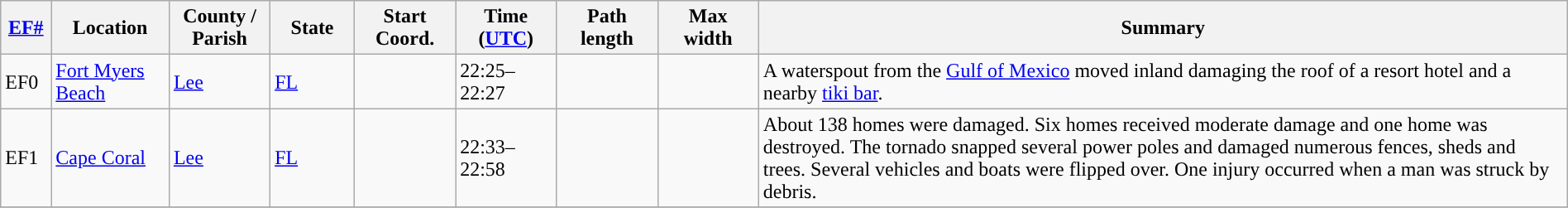<table class="wikitable sortable" style="width:100%;">
<tr>
<th scope="col"  style="width:3%; text-align:center;"><a href='#'>EF#</a></th>
<th scope="col"  style="width:7%; text-align:center;" class="unsortable">Location</th>
<th scope="col"  style="width:6%; text-align:center;" class="unsortable">County / Parish</th>
<th scope="col"  style="width:5%; text-align:center;">State</th>
<th scope="col"  style="width:6%; text-align:center;">Start Coord.</th>
<th scope="col"  style="width:6%; text-align:center;">Time (<a href='#'>UTC</a>)</th>
<th scope="col"  style="width:6%; text-align:center;">Path length</th>
<th scope="col"  style="width:6%; text-align:center;">Max width</th>
<th scope="col" class="unsortable" style="width:48%; text-align:center;">Summary</th>
</tr>
<tr>
<td>EF0</td>
<td><a href='#'>Fort Myers Beach</a></td>
<td><a href='#'>Lee</a></td>
<td><a href='#'>FL</a></td>
<td></td>
<td>22:25–22:27</td>
<td></td>
<td></td>
<td>A waterspout from the <a href='#'>Gulf of Mexico</a> moved inland damaging the roof of a resort hotel and a nearby <a href='#'>tiki bar</a>.</td>
</tr>
<tr>
<td>EF1</td>
<td><a href='#'>Cape Coral</a></td>
<td><a href='#'>Lee</a></td>
<td><a href='#'>FL</a></td>
<td></td>
<td>22:33–22:58</td>
<td></td>
<td></td>
<td>About 138 homes were damaged. Six homes received moderate damage and one home was destroyed. The tornado snapped several power poles and damaged numerous fences, sheds and trees. Several vehicles and boats were flipped over. One injury occurred when a man was struck by debris.</td>
</tr>
<tr>
</tr>
</table>
